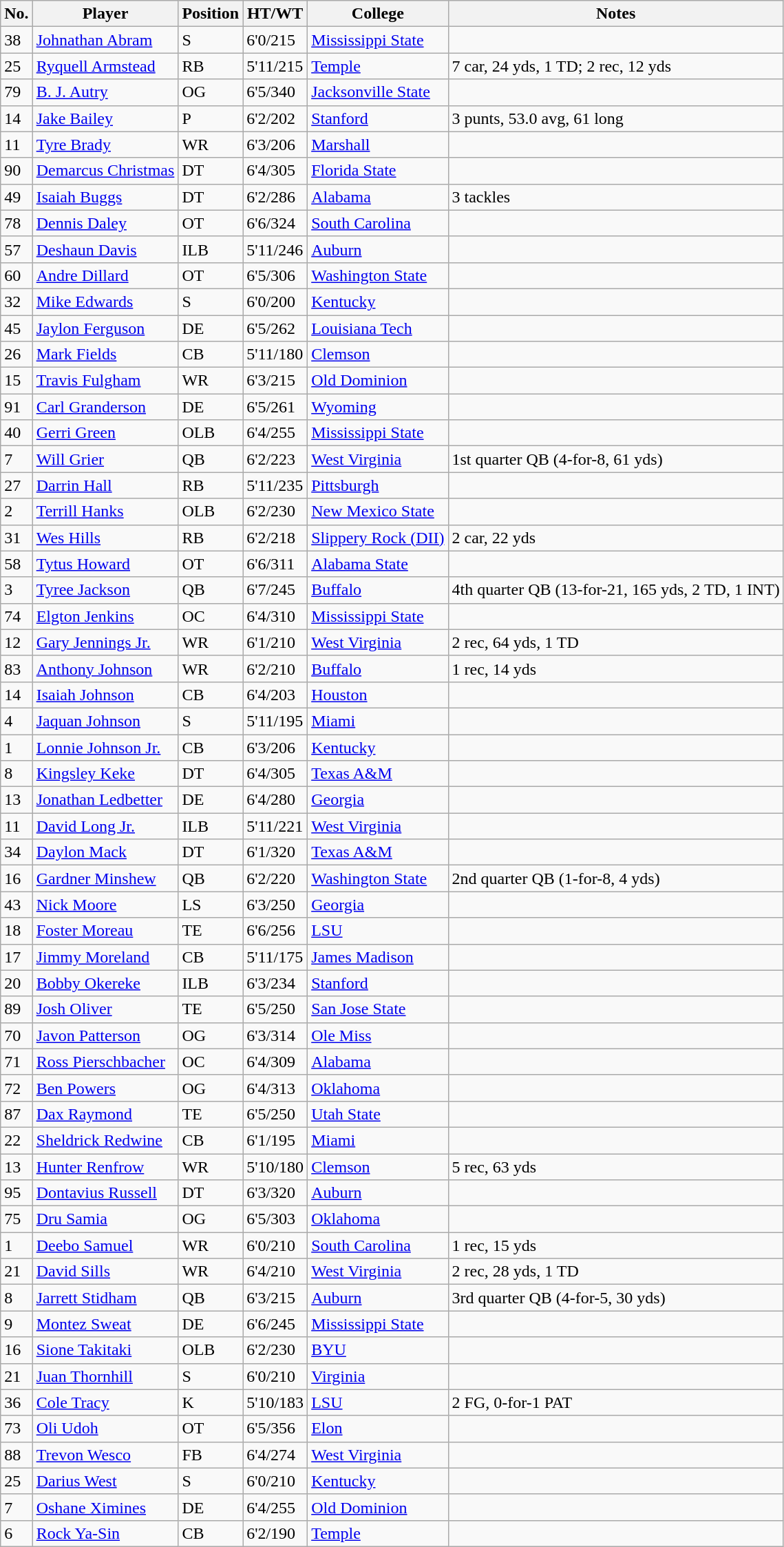<table class = "wikitable sortable">
<tr>
<th>No.</th>
<th class="unsortable">Player</th>
<th>Position</th>
<th class="unsortable">HT/WT</th>
<th>College</th>
<th class="unsortable">Notes</th>
</tr>
<tr>
<td>38</td>
<td><a href='#'>Johnathan Abram</a></td>
<td>S</td>
<td>6'0/215</td>
<td><a href='#'>Mississippi State</a></td>
<td></td>
</tr>
<tr>
<td>25</td>
<td><a href='#'>Ryquell Armstead</a></td>
<td>RB</td>
<td>5'11/215</td>
<td><a href='#'>Temple</a></td>
<td>7 car, 24 yds, 1 TD; 2 rec, 12 yds</td>
</tr>
<tr>
<td>79</td>
<td><a href='#'>B. J. Autry</a></td>
<td>OG</td>
<td>6'5/340</td>
<td><a href='#'>Jacksonville State</a></td>
<td></td>
</tr>
<tr>
<td>14</td>
<td><a href='#'>Jake Bailey</a></td>
<td>P</td>
<td>6'2/202</td>
<td><a href='#'>Stanford</a></td>
<td>3 punts, 53.0 avg, 61 long</td>
</tr>
<tr>
<td>11</td>
<td><a href='#'>Tyre Brady</a></td>
<td>WR</td>
<td>6'3/206</td>
<td><a href='#'>Marshall</a></td>
<td></td>
</tr>
<tr>
<td>90</td>
<td><a href='#'>Demarcus Christmas</a></td>
<td>DT</td>
<td>6'4/305</td>
<td><a href='#'>Florida State</a></td>
<td></td>
</tr>
<tr>
<td>49</td>
<td><a href='#'>Isaiah Buggs</a></td>
<td>DT</td>
<td>6'2/286</td>
<td><a href='#'>Alabama</a></td>
<td>3 tackles</td>
</tr>
<tr>
<td>78</td>
<td><a href='#'>Dennis Daley</a></td>
<td>OT</td>
<td>6'6/324</td>
<td><a href='#'>South Carolina</a></td>
<td></td>
</tr>
<tr>
<td>57</td>
<td><a href='#'>Deshaun Davis</a></td>
<td>ILB</td>
<td>5'11/246</td>
<td><a href='#'>Auburn</a></td>
<td></td>
</tr>
<tr>
<td>60</td>
<td><a href='#'>Andre Dillard</a></td>
<td>OT</td>
<td>6'5/306</td>
<td><a href='#'>Washington State</a></td>
<td></td>
</tr>
<tr>
<td>32</td>
<td><a href='#'>Mike Edwards</a></td>
<td>S</td>
<td>6'0/200</td>
<td><a href='#'>Kentucky</a></td>
<td></td>
</tr>
<tr>
<td>45</td>
<td><a href='#'>Jaylon Ferguson</a></td>
<td>DE</td>
<td>6'5/262</td>
<td><a href='#'>Louisiana Tech</a></td>
<td></td>
</tr>
<tr>
<td>26</td>
<td><a href='#'>Mark Fields</a></td>
<td>CB</td>
<td>5'11/180</td>
<td><a href='#'>Clemson</a></td>
<td></td>
</tr>
<tr>
<td>15</td>
<td><a href='#'>Travis Fulgham</a></td>
<td>WR</td>
<td>6'3/215</td>
<td><a href='#'>Old Dominion</a></td>
<td></td>
</tr>
<tr>
<td>91</td>
<td><a href='#'>Carl Granderson</a></td>
<td>DE</td>
<td>6'5/261</td>
<td><a href='#'>Wyoming</a></td>
<td></td>
</tr>
<tr>
<td>40</td>
<td><a href='#'>Gerri Green</a></td>
<td>OLB</td>
<td>6'4/255</td>
<td><a href='#'>Mississippi State</a></td>
<td></td>
</tr>
<tr>
<td>7</td>
<td><a href='#'>Will Grier</a></td>
<td>QB</td>
<td>6'2/223</td>
<td><a href='#'>West Virginia</a></td>
<td>1st quarter QB (4-for-8, 61 yds)</td>
</tr>
<tr>
<td>27</td>
<td><a href='#'>Darrin Hall</a></td>
<td>RB</td>
<td>5'11/235</td>
<td><a href='#'>Pittsburgh</a></td>
<td></td>
</tr>
<tr>
<td>2</td>
<td><a href='#'>Terrill Hanks</a></td>
<td>OLB</td>
<td>6'2/230</td>
<td><a href='#'>New Mexico State</a></td>
<td></td>
</tr>
<tr>
<td>31</td>
<td><a href='#'>Wes Hills</a></td>
<td>RB</td>
<td>6'2/218</td>
<td><a href='#'>Slippery Rock (DII)</a></td>
<td>2 car, 22 yds</td>
</tr>
<tr>
<td>58</td>
<td><a href='#'>Tytus Howard</a></td>
<td>OT</td>
<td>6'6/311</td>
<td><a href='#'>Alabama State</a></td>
<td></td>
</tr>
<tr>
<td>3</td>
<td><a href='#'>Tyree Jackson</a></td>
<td>QB</td>
<td>6'7/245</td>
<td><a href='#'>Buffalo</a></td>
<td>4th quarter QB (13-for-21, 165 yds, 2 TD, 1 INT)</td>
</tr>
<tr>
<td>74</td>
<td><a href='#'>Elgton Jenkins</a></td>
<td>OC</td>
<td>6'4/310</td>
<td><a href='#'>Mississippi State</a></td>
<td></td>
</tr>
<tr>
<td>12</td>
<td><a href='#'>Gary Jennings Jr.</a></td>
<td>WR</td>
<td>6'1/210</td>
<td><a href='#'>West Virginia</a></td>
<td>2 rec, 64 yds, 1 TD</td>
</tr>
<tr>
<td>83</td>
<td><a href='#'>Anthony Johnson</a></td>
<td>WR</td>
<td>6'2/210</td>
<td><a href='#'>Buffalo</a></td>
<td>1 rec, 14 yds</td>
</tr>
<tr>
<td>14</td>
<td><a href='#'>Isaiah Johnson</a></td>
<td>CB</td>
<td>6'4/203</td>
<td><a href='#'>Houston</a></td>
<td></td>
</tr>
<tr>
<td>4</td>
<td><a href='#'>Jaquan Johnson</a></td>
<td>S</td>
<td>5'11/195</td>
<td><a href='#'>Miami</a></td>
<td></td>
</tr>
<tr>
<td>1</td>
<td><a href='#'>Lonnie Johnson Jr.</a></td>
<td>CB</td>
<td>6'3/206</td>
<td><a href='#'>Kentucky</a></td>
<td></td>
</tr>
<tr>
<td>8</td>
<td><a href='#'>Kingsley Keke</a></td>
<td>DT</td>
<td>6'4/305</td>
<td><a href='#'>Texas A&M</a></td>
<td></td>
</tr>
<tr>
<td>13</td>
<td><a href='#'>Jonathan Ledbetter</a></td>
<td>DE</td>
<td>6'4/280</td>
<td><a href='#'>Georgia</a></td>
<td></td>
</tr>
<tr>
<td>11</td>
<td><a href='#'>David Long Jr.</a></td>
<td>ILB</td>
<td>5'11/221</td>
<td><a href='#'>West Virginia</a></td>
<td></td>
</tr>
<tr>
<td>34</td>
<td><a href='#'>Daylon Mack</a></td>
<td>DT</td>
<td>6'1/320</td>
<td><a href='#'>Texas A&M</a></td>
<td></td>
</tr>
<tr>
<td>16</td>
<td><a href='#'>Gardner Minshew</a></td>
<td>QB</td>
<td>6'2/220</td>
<td><a href='#'>Washington State</a></td>
<td>2nd quarter QB (1-for-8, 4 yds)</td>
</tr>
<tr>
<td>43</td>
<td><a href='#'>Nick Moore</a></td>
<td>LS</td>
<td>6'3/250</td>
<td><a href='#'>Georgia</a></td>
<td></td>
</tr>
<tr>
<td>18</td>
<td><a href='#'>Foster Moreau</a></td>
<td>TE</td>
<td>6'6/256</td>
<td><a href='#'>LSU</a></td>
<td></td>
</tr>
<tr>
<td>17</td>
<td><a href='#'>Jimmy Moreland</a></td>
<td>CB</td>
<td>5'11/175</td>
<td><a href='#'>James Madison</a></td>
<td></td>
</tr>
<tr>
<td>20</td>
<td><a href='#'>Bobby Okereke</a></td>
<td>ILB</td>
<td>6'3/234</td>
<td><a href='#'>Stanford</a></td>
<td></td>
</tr>
<tr>
<td>89</td>
<td><a href='#'>Josh Oliver</a></td>
<td>TE</td>
<td>6'5/250</td>
<td><a href='#'>San Jose State</a></td>
<td></td>
</tr>
<tr>
<td>70</td>
<td><a href='#'>Javon Patterson</a></td>
<td>OG</td>
<td>6'3/314</td>
<td><a href='#'>Ole Miss</a></td>
<td></td>
</tr>
<tr>
<td>71</td>
<td><a href='#'>Ross Pierschbacher</a></td>
<td>OC</td>
<td>6'4/309</td>
<td><a href='#'>Alabama</a></td>
<td></td>
</tr>
<tr>
<td>72</td>
<td><a href='#'>Ben Powers</a></td>
<td>OG</td>
<td>6'4/313</td>
<td><a href='#'>Oklahoma</a></td>
<td></td>
</tr>
<tr>
<td>87</td>
<td><a href='#'>Dax Raymond</a></td>
<td>TE</td>
<td>6'5/250</td>
<td><a href='#'>Utah State</a></td>
<td></td>
</tr>
<tr>
<td>22</td>
<td><a href='#'>Sheldrick Redwine</a></td>
<td>CB</td>
<td>6'1/195</td>
<td><a href='#'>Miami</a></td>
<td></td>
</tr>
<tr>
<td>13</td>
<td><a href='#'>Hunter Renfrow</a></td>
<td>WR</td>
<td>5'10/180</td>
<td><a href='#'>Clemson</a></td>
<td>5 rec, 63 yds</td>
</tr>
<tr>
<td>95</td>
<td><a href='#'>Dontavius Russell</a></td>
<td>DT</td>
<td>6'3/320</td>
<td><a href='#'>Auburn</a></td>
<td></td>
</tr>
<tr>
<td>75</td>
<td><a href='#'>Dru Samia</a></td>
<td>OG</td>
<td>6'5/303</td>
<td><a href='#'>Oklahoma</a></td>
<td></td>
</tr>
<tr>
<td>1</td>
<td><a href='#'>Deebo Samuel</a></td>
<td>WR</td>
<td>6'0/210</td>
<td><a href='#'>South Carolina</a></td>
<td>1 rec, 15 yds</td>
</tr>
<tr>
<td>21</td>
<td><a href='#'>David Sills</a></td>
<td>WR</td>
<td>6'4/210</td>
<td><a href='#'>West Virginia</a></td>
<td>2 rec, 28 yds, 1 TD</td>
</tr>
<tr>
<td>8</td>
<td><a href='#'>Jarrett Stidham</a></td>
<td>QB</td>
<td>6'3/215</td>
<td><a href='#'>Auburn</a></td>
<td>3rd quarter QB (4-for-5, 30 yds)</td>
</tr>
<tr>
<td>9</td>
<td><a href='#'>Montez Sweat</a></td>
<td>DE</td>
<td>6'6/245</td>
<td><a href='#'>Mississippi State</a></td>
<td></td>
</tr>
<tr>
<td>16</td>
<td><a href='#'>Sione Takitaki</a></td>
<td>OLB</td>
<td>6'2/230</td>
<td><a href='#'>BYU</a></td>
<td></td>
</tr>
<tr>
<td>21</td>
<td><a href='#'>Juan Thornhill</a></td>
<td>S</td>
<td>6'0/210</td>
<td><a href='#'>Virginia</a></td>
<td></td>
</tr>
<tr>
<td>36</td>
<td><a href='#'>Cole Tracy</a></td>
<td>K</td>
<td>5'10/183</td>
<td><a href='#'>LSU</a></td>
<td>2 FG, 0-for-1 PAT</td>
</tr>
<tr>
<td>73</td>
<td><a href='#'>Oli Udoh</a></td>
<td>OT</td>
<td>6'5/356</td>
<td><a href='#'>Elon</a></td>
<td></td>
</tr>
<tr>
<td>88</td>
<td><a href='#'>Trevon Wesco</a></td>
<td>FB</td>
<td>6'4/274</td>
<td><a href='#'>West Virginia</a></td>
<td></td>
</tr>
<tr>
<td>25</td>
<td><a href='#'>Darius West</a></td>
<td>S</td>
<td>6'0/210</td>
<td><a href='#'>Kentucky</a></td>
<td></td>
</tr>
<tr>
<td>7</td>
<td><a href='#'>Oshane Ximines</a></td>
<td>DE</td>
<td>6'4/255</td>
<td><a href='#'>Old Dominion</a></td>
<td></td>
</tr>
<tr>
<td>6</td>
<td><a href='#'>Rock Ya-Sin</a></td>
<td>CB</td>
<td>6'2/190</td>
<td><a href='#'>Temple</a></td>
<td></td>
</tr>
</table>
